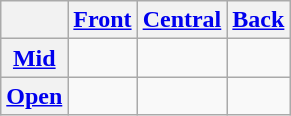<table class="wikitable" style="text-align: center;">
<tr>
<th></th>
<th><a href='#'>Front</a></th>
<th><a href='#'>Central</a></th>
<th><a href='#'>Back</a></th>
</tr>
<tr>
<th><a href='#'>Mid</a></th>
<td> </td>
<td></td>
<td> </td>
</tr>
<tr>
<th><a href='#'>Open</a></th>
<td></td>
<td> </td>
<td></td>
</tr>
</table>
